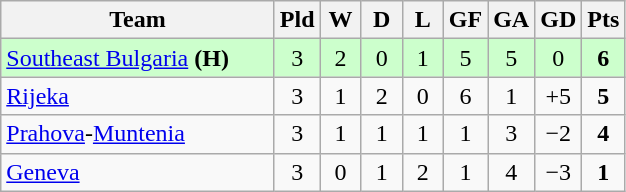<table class="wikitable" style="text-align:center;">
<tr>
<th width=175>Team</th>
<th width=20 abbr="Played">Pld</th>
<th width=20 abbr="Won">W</th>
<th width=20 abbr="Drawn">D</th>
<th width=20 abbr="Lost">L</th>
<th width=20 abbr="Goals for">GF</th>
<th width=20 abbr="Goals against">GA</th>
<th width=20 abbr="Goal difference">GD</th>
<th width=20 abbr="Points">Pts</th>
</tr>
<tr bgcolor="#ccffcc">
<td align=left> <a href='#'>Southeast Bulgaria</a> <strong>(H)</strong></td>
<td>3</td>
<td>2</td>
<td>0</td>
<td>1</td>
<td>5</td>
<td>5</td>
<td>0</td>
<td><strong>6</strong></td>
</tr>
<tr>
<td align=left> <a href='#'>Rijeka</a></td>
<td>3</td>
<td>1</td>
<td>2</td>
<td>0</td>
<td>6</td>
<td>1</td>
<td>+5</td>
<td><strong>5</strong></td>
</tr>
<tr>
<td align=left> <a href='#'>Prahova</a>-<a href='#'>Muntenia</a></td>
<td>3</td>
<td>1</td>
<td>1</td>
<td>1</td>
<td>1</td>
<td>3</td>
<td>−2</td>
<td><strong>4</strong></td>
</tr>
<tr>
<td align=left> <a href='#'>Geneva</a></td>
<td>3</td>
<td>0</td>
<td>1</td>
<td>2</td>
<td>1</td>
<td>4</td>
<td>−3</td>
<td><strong>1</strong></td>
</tr>
</table>
